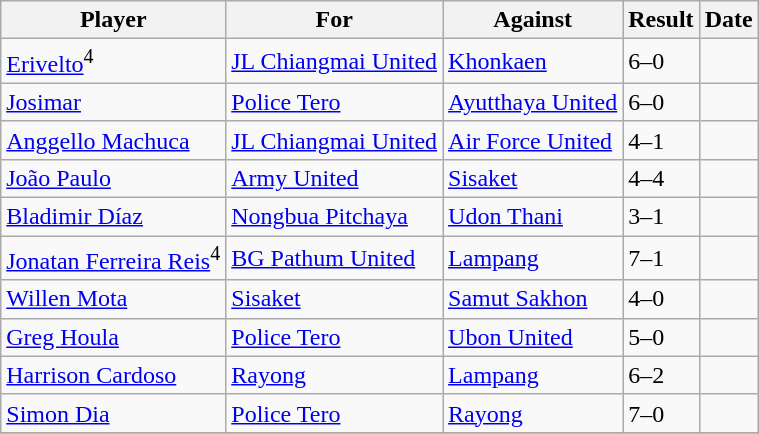<table class="wikitable sortable">
<tr>
<th>Player</th>
<th>For</th>
<th>Against</th>
<th align=center>Result</th>
<th>Date</th>
</tr>
<tr>
<td> <a href='#'>Erivelto</a><sup>4</sup></td>
<td><a href='#'>JL Chiangmai United</a></td>
<td><a href='#'>Khonkaen</a></td>
<td>6–0</td>
<td></td>
</tr>
<tr>
<td> <a href='#'>Josimar</a></td>
<td><a href='#'>Police Tero</a></td>
<td><a href='#'>Ayutthaya United</a></td>
<td>6–0</td>
<td></td>
</tr>
<tr>
<td> <a href='#'>Anggello Machuca</a></td>
<td><a href='#'>JL Chiangmai United</a></td>
<td><a href='#'>Air Force United</a></td>
<td>4–1</td>
<td></td>
</tr>
<tr>
<td> <a href='#'>João Paulo</a></td>
<td><a href='#'>Army United</a></td>
<td><a href='#'>Sisaket</a></td>
<td>4–4</td>
<td></td>
</tr>
<tr>
<td> <a href='#'>Bladimir Díaz</a></td>
<td><a href='#'>Nongbua Pitchaya</a></td>
<td><a href='#'>Udon Thani</a></td>
<td>3–1</td>
<td></td>
</tr>
<tr>
<td> <a href='#'>Jonatan Ferreira Reis</a><sup>4</sup></td>
<td><a href='#'>BG Pathum United</a></td>
<td><a href='#'>Lampang</a></td>
<td>7–1</td>
<td></td>
</tr>
<tr>
<td> <a href='#'>Willen Mota</a></td>
<td><a href='#'>Sisaket</a></td>
<td><a href='#'>Samut Sakhon</a></td>
<td>4–0</td>
<td></td>
</tr>
<tr>
<td> <a href='#'>Greg Houla</a></td>
<td><a href='#'>Police Tero</a></td>
<td><a href='#'>Ubon United</a></td>
<td>5–0</td>
<td></td>
</tr>
<tr>
<td> <a href='#'>Harrison Cardoso</a></td>
<td><a href='#'>Rayong</a></td>
<td><a href='#'>Lampang</a></td>
<td>6–2</td>
<td></td>
</tr>
<tr>
<td> <a href='#'>Simon Dia</a></td>
<td><a href='#'>Police Tero</a></td>
<td><a href='#'>Rayong</a></td>
<td>7–0</td>
<td></td>
</tr>
<tr>
</tr>
</table>
